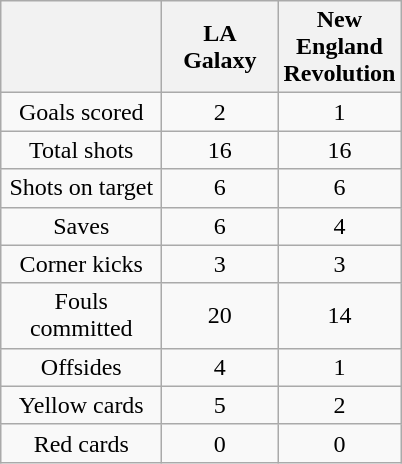<table class="wikitable plainrowheaders" style="text-align: center">
<tr>
<th scope="col" style="width:100px"></th>
<th scope="col" style="width:70px">LA Galaxy</th>
<th scope="col" style="width:70px">New England Revolution</th>
</tr>
<tr>
<td scope=row>Goals scored</td>
<td>2</td>
<td>1</td>
</tr>
<tr>
<td scope=row>Total shots</td>
<td>16</td>
<td>16</td>
</tr>
<tr>
<td scope=row>Shots on target</td>
<td>6</td>
<td>6</td>
</tr>
<tr>
<td scope=row>Saves</td>
<td>6</td>
<td>4</td>
</tr>
<tr>
<td scope=row>Corner kicks</td>
<td>3</td>
<td>3</td>
</tr>
<tr>
<td scope=row>Fouls committed</td>
<td>20</td>
<td>14</td>
</tr>
<tr>
<td scope=row>Offsides</td>
<td>4</td>
<td>1</td>
</tr>
<tr>
<td scope=row>Yellow cards</td>
<td>5</td>
<td>2</td>
</tr>
<tr>
<td scope=row>Red cards</td>
<td>0</td>
<td>0</td>
</tr>
</table>
